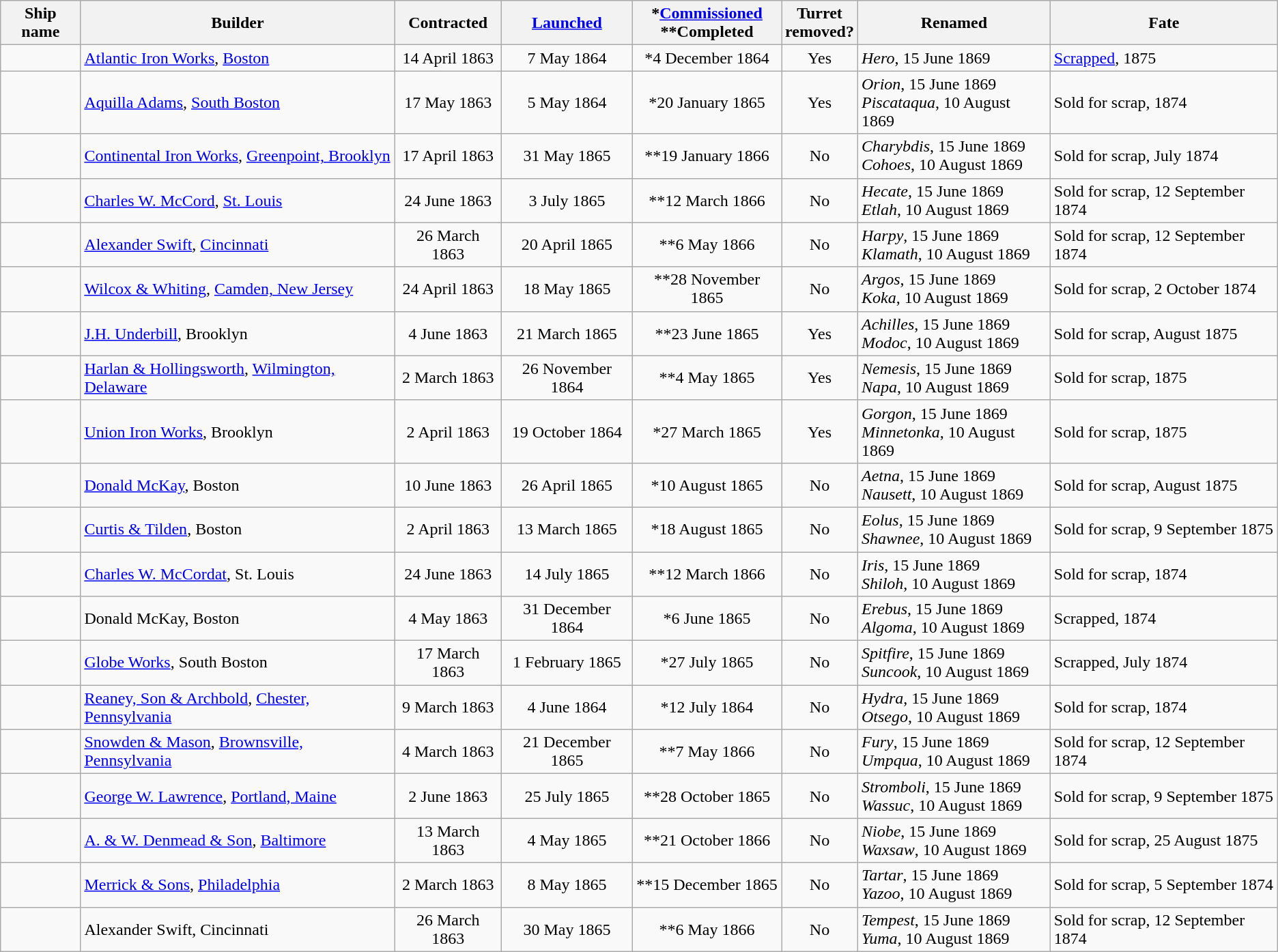<table class="wikitable plainrowheaders">
<tr>
<th scope="col">Ship name</th>
<th scope="col">Builder</th>
<th scope="col">Contracted</th>
<th scope="col"><a href='#'>Launched</a></th>
<th scope="col">*<a href='#'>Commissioned</a><br>**Completed</th>
<th scope="col">Turret<br> removed?</th>
<th scope="col">Renamed</th>
<th scope="col">Fate</th>
</tr>
<tr>
<td scope="row"></td>
<td><a href='#'>Atlantic Iron Works</a>, <a href='#'>Boston</a></td>
<td align=center>14 April 1863</td>
<td align=center>7 May 1864</td>
<td align=center>*4 December 1864</td>
<td align=center>Yes</td>
<td><em>Hero</em>, 15 June 1869</td>
<td><a href='#'>Scrapped</a>, 1875</td>
</tr>
<tr>
<td scope="row"></td>
<td><a href='#'>Aquilla Adams</a>, <a href='#'>South Boston</a></td>
<td align=center>17 May 1863</td>
<td align=center>5 May 1864</td>
<td align=center>*20 January 1865</td>
<td align=center>Yes</td>
<td><em>Orion</em>, 15 June 1869<br><em>Piscataqua</em>, 10 August 1869</td>
<td>Sold for scrap, 1874</td>
</tr>
<tr>
<td scope="row"></td>
<td><a href='#'>Continental Iron Works</a>, <a href='#'>Greenpoint, Brooklyn</a></td>
<td align=center>17 April 1863</td>
<td align=center>31 May 1865</td>
<td align=center>**19 January 1866</td>
<td align=center>No</td>
<td><em>Charybdis</em>, 15 June 1869<br><em>Cohoes</em>, 10 August 1869</td>
<td>Sold for scrap, July 1874</td>
</tr>
<tr>
<td scope="row"></td>
<td><a href='#'>Charles W. McCord</a>, <a href='#'>St. Louis</a></td>
<td align=center>24 June 1863</td>
<td align=center>3 July 1865</td>
<td align=center>**12 March 1866</td>
<td align=center>No</td>
<td><em>Hecate</em>, 15 June 1869<br><em>Etlah</em>, 10 August 1869</td>
<td>Sold for scrap, 12 September 1874</td>
</tr>
<tr>
<td scope="row"></td>
<td><a href='#'>Alexander Swift</a>, <a href='#'>Cincinnati</a></td>
<td align=center>26 March 1863</td>
<td align=center>20 April 1865</td>
<td align=center>**6 May 1866</td>
<td align=center>No</td>
<td><em>Harpy</em>, 15 June 1869<br><em>Klamath</em>, 10 August 1869</td>
<td>Sold for scrap, 12 September 1874</td>
</tr>
<tr>
<td scope="row"></td>
<td><a href='#'>Wilcox & Whiting</a>, <a href='#'>Camden, New Jersey</a></td>
<td align=center>24 April 1863</td>
<td align=center>18 May 1865</td>
<td align=center>**28 November 1865</td>
<td align=center>No</td>
<td><em>Argos</em>, 15 June 1869<br><em>Koka</em>, 10 August 1869</td>
<td>Sold for scrap, 2 October 1874</td>
</tr>
<tr>
<td scope="row"></td>
<td><a href='#'>J.H. Underbill</a>, Brooklyn</td>
<td align=center>4 June 1863</td>
<td align=center>21 March 1865</td>
<td align=center>**23 June 1865</td>
<td align=center>Yes</td>
<td><em>Achilles</em>, 15 June 1869<br><em>Modoc</em>, 10 August 1869</td>
<td>Sold for scrap, August 1875</td>
</tr>
<tr>
<td scope="row"></td>
<td><a href='#'>Harlan & Hollingsworth</a>, <a href='#'>Wilmington, Delaware</a></td>
<td align=center>2 March 1863</td>
<td align=center>26 November 1864</td>
<td align=center>**4 May 1865</td>
<td align=center>Yes</td>
<td><em>Nemesis</em>, 15 June 1869<br><em>Napa</em>, 10 August 1869</td>
<td>Sold for scrap, 1875</td>
</tr>
<tr>
<td scope="row"></td>
<td><a href='#'>Union Iron Works</a>, Brooklyn</td>
<td align=center>2 April 1863</td>
<td align=center>19 October 1864</td>
<td align=center>*27 March 1865</td>
<td align=center>Yes</td>
<td><em>Gorgon</em>, 15 June 1869<br><em>Minnetonka</em>, 10 August 1869</td>
<td>Sold for scrap, 1875</td>
</tr>
<tr>
<td scope="row"></td>
<td><a href='#'>Donald McKay</a>, Boston</td>
<td align=center>10 June 1863</td>
<td align=center>26 April 1865</td>
<td align=center>*10 August 1865</td>
<td align=center>No</td>
<td><em>Aetna</em>, 15 June 1869<br><em>Nausett</em>, 10 August 1869</td>
<td>Sold for scrap, August 1875</td>
</tr>
<tr>
<td scope="row"></td>
<td><a href='#'>Curtis & Tilden</a>, Boston</td>
<td align=center>2 April 1863</td>
<td align=center>13 March 1865</td>
<td align=center>*18 August 1865</td>
<td align=center>No</td>
<td><em>Eolus</em>, 15 June 1869<br><em>Shawnee</em>, 10 August 1869</td>
<td>Sold for scrap, 9 September 1875</td>
</tr>
<tr>
<td scope="row"></td>
<td><a href='#'>Charles W. McCordat</a>, St. Louis</td>
<td align=center>24 June 1863</td>
<td align=center>14 July 1865</td>
<td align=center>**12 March 1866</td>
<td align=center>No</td>
<td><em>Iris</em>, 15 June 1869<br><em>Shiloh</em>, 10 August 1869</td>
<td>Sold for scrap, 1874</td>
</tr>
<tr>
<td scope="row"></td>
<td>Donald McKay, Boston</td>
<td align=center>4 May 1863</td>
<td align=center>31 December 1864</td>
<td align=center>*6 June 1865</td>
<td align=center>No</td>
<td><em>Erebus</em>, 15 June 1869<br><em>Algoma</em>, 10 August 1869</td>
<td>Scrapped, 1874</td>
</tr>
<tr>
<td scope="row"></td>
<td><a href='#'>Globe Works</a>, South Boston</td>
<td align=center>17 March 1863</td>
<td align=center>1 February 1865</td>
<td align=center>*27 July 1865</td>
<td align=center>No</td>
<td><em>Spitfire</em>, 15 June 1869<br><em>Suncook</em>, 10 August 1869</td>
<td>Scrapped, July 1874</td>
</tr>
<tr>
<td scope="row"></td>
<td><a href='#'>Reaney, Son & Archbold</a>, <a href='#'>Chester, Pennsylvania</a></td>
<td align=center>9 March 1863</td>
<td align=center>4 June 1864</td>
<td align=center>*12 July 1864</td>
<td align=center>No</td>
<td><em>Hydra</em>, 15 June 1869<br><em>Otsego</em>, 10 August 1869</td>
<td>Sold for scrap, 1874</td>
</tr>
<tr>
<td scope="row"></td>
<td><a href='#'>Snowden & Mason</a>, <a href='#'>Brownsville, Pennsylvania</a></td>
<td align=center>4 March 1863</td>
<td align=center>21 December 1865</td>
<td align=center>**7 May 1866</td>
<td align=center>No</td>
<td><em>Fury</em>, 15 June 1869<br><em>Umpqua</em>, 10 August 1869</td>
<td>Sold for scrap, 12 September 1874</td>
</tr>
<tr>
<td scope="row"></td>
<td><a href='#'>George W. Lawrence</a>, <a href='#'>Portland, Maine</a></td>
<td align=center>2 June 1863</td>
<td align=center>25 July 1865</td>
<td align=center>**28 October 1865</td>
<td align=center>No</td>
<td><em>Stromboli</em>, 15 June 1869<br><em>Wassuc</em>, 10 August 1869</td>
<td>Sold for scrap, 9 September 1875</td>
</tr>
<tr>
<td scope="row"></td>
<td><a href='#'>A. & W. Denmead & Son</a>, <a href='#'>Baltimore</a></td>
<td align=center>13 March 1863</td>
<td align=center>4 May 1865</td>
<td align=center>**21 October 1866</td>
<td align=center>No</td>
<td><em>Niobe</em>, 15 June 1869<br><em>Waxsaw</em>, 10 August 1869</td>
<td>Sold for scrap, 25 August 1875</td>
</tr>
<tr>
<td scope="row"></td>
<td><a href='#'>Merrick & Sons</a>, <a href='#'>Philadelphia</a></td>
<td align=center>2 March 1863</td>
<td align=center>8 May 1865</td>
<td align=center>**15 December 1865</td>
<td align=center>No</td>
<td><em>Tartar</em>, 15 June 1869<br><em>Yazoo</em>, 10 August 1869</td>
<td>Sold for scrap, 5 September 1874</td>
</tr>
<tr>
<td scope="row"></td>
<td>Alexander Swift, Cincinnati</td>
<td align=center>26 March 1863</td>
<td align=center>30 May 1865</td>
<td align=center>**6 May 1866</td>
<td align=center>No</td>
<td><em>Tempest</em>, 15 June 1869<br><em>Yuma</em>, 10 August 1869</td>
<td>Sold for scrap, 12 September 1874</td>
</tr>
</table>
